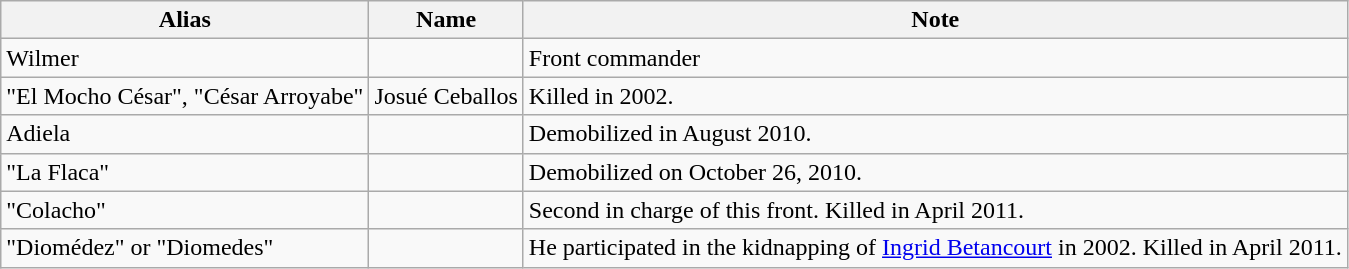<table class="wikitable">
<tr>
<th>Alias</th>
<th>Name</th>
<th>Note</th>
</tr>
<tr>
<td>Wilmer</td>
<td></td>
<td>Front commander</td>
</tr>
<tr>
<td>"El Mocho César", "César Arroyabe"</td>
<td>Josué Ceballos</td>
<td>Killed in 2002.</td>
</tr>
<tr>
<td>Adiela</td>
<td></td>
<td>Demobilized in August 2010.</td>
</tr>
<tr>
<td>"La Flaca"</td>
<td></td>
<td>Demobilized on October 26, 2010.</td>
</tr>
<tr>
<td>"Colacho"</td>
<td></td>
<td>Second in charge of this front. Killed in April 2011.</td>
</tr>
<tr>
<td>"Diomédez" or "Diomedes"</td>
<td></td>
<td>He participated in the kidnapping of <a href='#'>Ingrid Betancourt</a> in 2002. Killed in April 2011.</td>
</tr>
</table>
